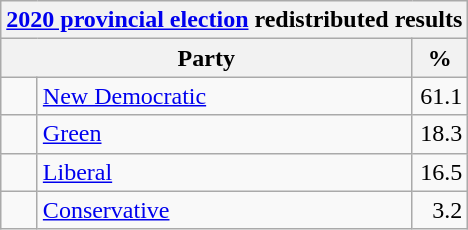<table class="wikitable">
<tr>
<th colspan="4"><a href='#'>2020 provincial election</a> redistributed results</th>
</tr>
<tr>
<th bgcolor="#DDDDFF" width="130px" colspan="2">Party</th>
<th bgcolor="#DDDDFF" width="30px">%</th>
</tr>
<tr>
<td> </td>
<td><a href='#'>New Democratic</a></td>
<td align=right>61.1</td>
</tr>
<tr>
<td> </td>
<td><a href='#'>Green</a></td>
<td align=right>18.3</td>
</tr>
<tr>
<td> </td>
<td><a href='#'>Liberal</a></td>
<td align=right>16.5</td>
</tr>
<tr>
<td> </td>
<td><a href='#'>Conservative</a></td>
<td align=right>3.2</td>
</tr>
</table>
